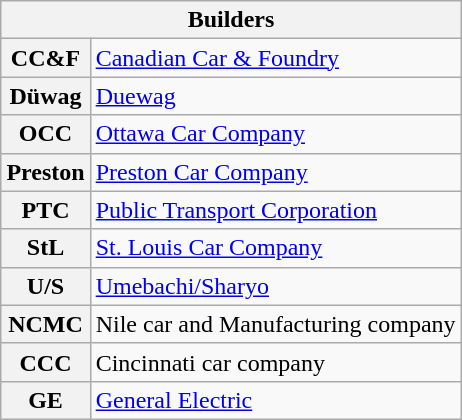<table class="wikitable" style="margin:1em auto;">
<tr>
<th colspan=2>Builders</th>
</tr>
<tr>
<th>CC&F</th>
<td><a href='#'>Canadian Car & Foundry</a></td>
</tr>
<tr>
<th>Düwag</th>
<td><a href='#'>Duewag</a></td>
</tr>
<tr>
<th>OCC</th>
<td><a href='#'>Ottawa Car Company</a></td>
</tr>
<tr>
<th>Preston</th>
<td><a href='#'>Preston Car Company</a></td>
</tr>
<tr>
<th>PTC</th>
<td><a href='#'>Public Transport Corporation</a></td>
</tr>
<tr>
<th>StL</th>
<td><a href='#'>St. Louis Car Company</a></td>
</tr>
<tr>
<th>U/S</th>
<td><a href='#'>Umebachi/Sharyo</a></td>
</tr>
<tr>
<th>NCMC</th>
<td>Nile car and Manufacturing company</td>
</tr>
<tr>
<th>CCC</th>
<td>Cincinnati car company</td>
</tr>
<tr>
<th>GE</th>
<td><a href='#'>General Electric</a></td>
</tr>
</table>
